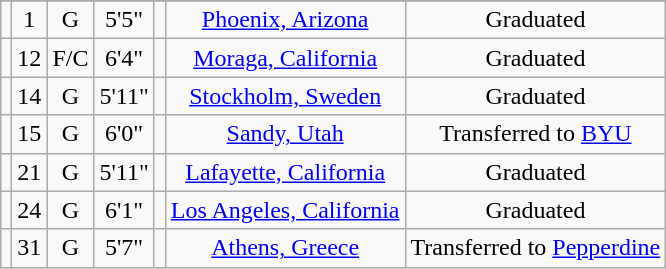<table class="wikitable sortable" style="text-align: center">
<tr align=center>
</tr>
<tr>
<td></td>
<td>1</td>
<td>G</td>
<td>5'5"</td>
<td></td>
<td><a href='#'>Phoenix, Arizona</a></td>
<td>Graduated</td>
</tr>
<tr>
<td></td>
<td>12</td>
<td>F/C</td>
<td>6'4"</td>
<td></td>
<td><a href='#'>Moraga, California</a></td>
<td>Graduated</td>
</tr>
<tr>
<td></td>
<td>14</td>
<td>G</td>
<td>5'11"</td>
<td></td>
<td><a href='#'>Stockholm, Sweden</a></td>
<td>Graduated</td>
</tr>
<tr>
<td></td>
<td>15</td>
<td>G</td>
<td>6'0"</td>
<td></td>
<td><a href='#'>Sandy, Utah</a></td>
<td>Transferred to <a href='#'>BYU</a></td>
</tr>
<tr>
<td></td>
<td>21</td>
<td>G</td>
<td>5'11"</td>
<td></td>
<td><a href='#'>Lafayette, California</a></td>
<td>Graduated</td>
</tr>
<tr>
<td></td>
<td>24</td>
<td>G</td>
<td>6'1"</td>
<td></td>
<td><a href='#'>Los Angeles, California</a></td>
<td>Graduated</td>
</tr>
<tr>
<td></td>
<td>31</td>
<td>G</td>
<td>5'7"</td>
<td></td>
<td><a href='#'>Athens, Greece</a></td>
<td>Transferred to <a href='#'>Pepperdine</a></td>
</tr>
</table>
